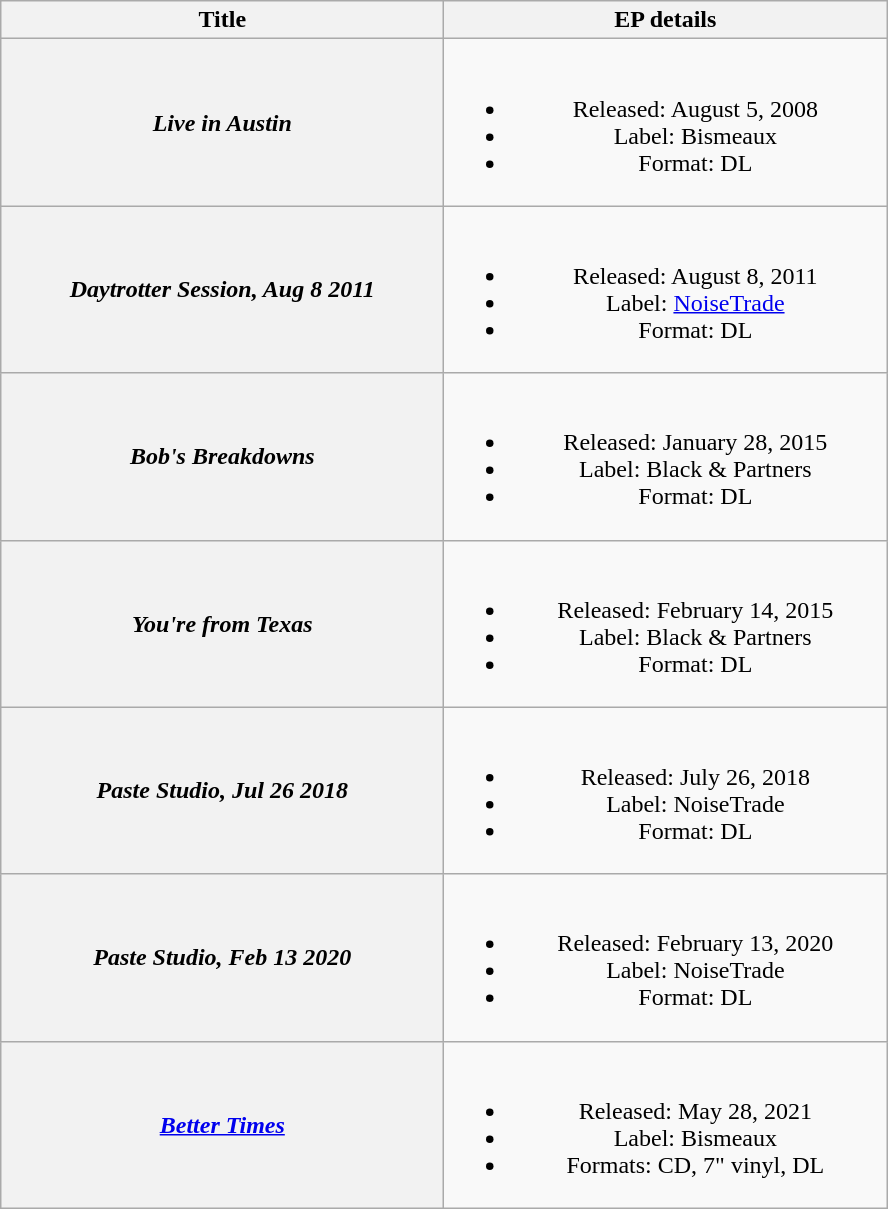<table class="wikitable plainrowheaders" style="text-align:center;">
<tr>
<th scope="col" style="width:18em;">Title</th>
<th scope="col" style="width:18em;">EP details</th>
</tr>
<tr>
<th scope="row"><em>Live in Austin</em></th>
<td><br><ul><li>Released: August 5, 2008</li><li>Label: Bismeaux</li><li>Format: DL</li></ul></td>
</tr>
<tr>
<th scope="row"><em>Daytrotter Session, Aug 8 2011</em></th>
<td><br><ul><li>Released: August 8, 2011</li><li>Label: <a href='#'>NoiseTrade</a></li><li>Format: DL</li></ul></td>
</tr>
<tr>
<th scope="row"><em>Bob's Breakdowns</em></th>
<td><br><ul><li>Released: January 28, 2015</li><li>Label: Black & Partners</li><li>Format: DL</li></ul></td>
</tr>
<tr>
<th scope="row"><em>You're from Texas</em></th>
<td><br><ul><li>Released: February 14, 2015</li><li>Label: Black & Partners</li><li>Format: DL</li></ul></td>
</tr>
<tr>
<th scope="row"><em>Paste Studio, Jul 26 2018</em></th>
<td><br><ul><li>Released: July 26, 2018</li><li>Label: NoiseTrade</li><li>Format: DL</li></ul></td>
</tr>
<tr>
<th scope="row"><em>Paste Studio, Feb 13 2020</em></th>
<td><br><ul><li>Released: February 13, 2020</li><li>Label: NoiseTrade</li><li>Format: DL</li></ul></td>
</tr>
<tr>
<th scope="row"><em><a href='#'>Better Times</a></em></th>
<td><br><ul><li>Released: May 28, 2021</li><li>Label: Bismeaux</li><li>Formats: CD, 7" vinyl, DL</li></ul></td>
</tr>
</table>
